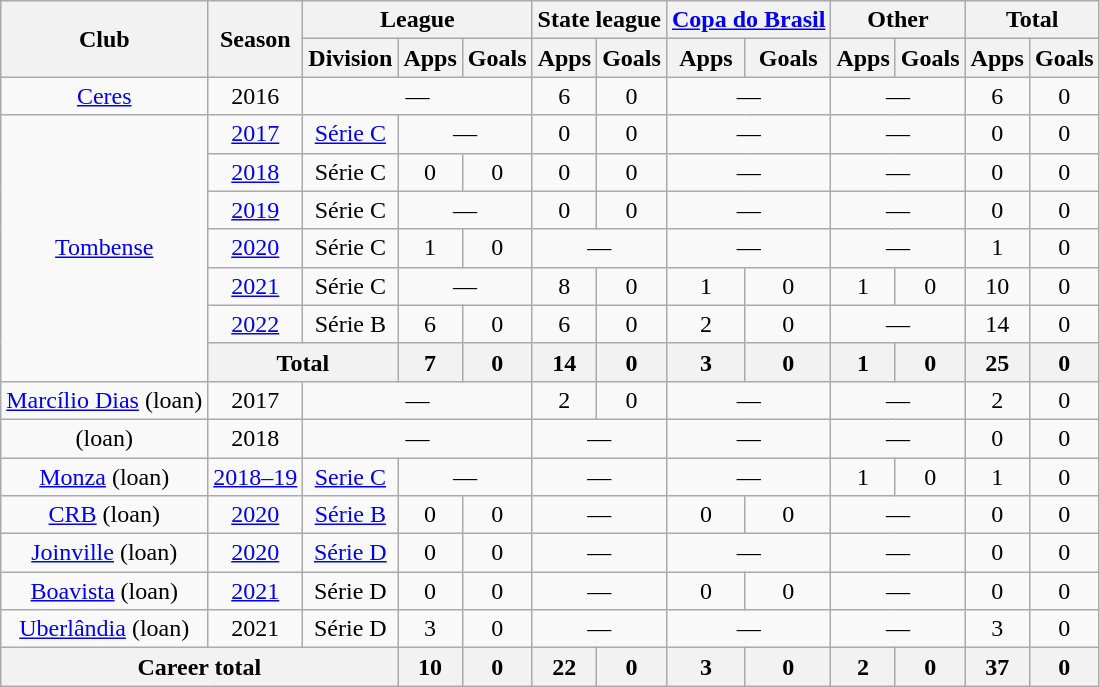<table class="wikitable" style="text-align:center">
<tr>
<th rowspan="2">Club</th>
<th rowspan="2">Season</th>
<th colspan="3">League</th>
<th colspan="2">State league</th>
<th colspan="2"><a href='#'>Copa do Brasil</a></th>
<th colspan="2">Other</th>
<th colspan="2">Total</th>
</tr>
<tr>
<th>Division</th>
<th>Apps</th>
<th>Goals</th>
<th>Apps</th>
<th>Goals</th>
<th>Apps</th>
<th>Goals</th>
<th>Apps</th>
<th>Goals</th>
<th>Apps</th>
<th>Goals</th>
</tr>
<tr>
<td><a href='#'>Ceres</a></td>
<td>2016</td>
<td colspan="3">—</td>
<td>6</td>
<td>0</td>
<td colspan="2">—</td>
<td colspan="2">—</td>
<td>6</td>
<td>0</td>
</tr>
<tr>
<td rowspan="7"><a href='#'>Tombense</a></td>
<td><a href='#'>2017</a></td>
<td><a href='#'>Série C</a></td>
<td colspan="2">—</td>
<td>0</td>
<td>0</td>
<td colspan="2">—</td>
<td colspan="2">—</td>
<td>0</td>
<td>0</td>
</tr>
<tr>
<td><a href='#'>2018</a></td>
<td>Série C</td>
<td>0</td>
<td>0</td>
<td>0</td>
<td>0</td>
<td colspan="2">—</td>
<td colspan="2">—</td>
<td>0</td>
<td>0</td>
</tr>
<tr>
<td><a href='#'>2019</a></td>
<td>Série C</td>
<td colspan="2">—</td>
<td>0</td>
<td>0</td>
<td colspan="2">—</td>
<td colspan="2">—</td>
<td>0</td>
<td>0</td>
</tr>
<tr>
<td><a href='#'>2020</a></td>
<td>Série C</td>
<td>1</td>
<td>0</td>
<td colspan="2">—</td>
<td colspan="2">—</td>
<td colspan="2">—</td>
<td>1</td>
<td>0</td>
</tr>
<tr>
<td><a href='#'>2021</a></td>
<td>Série C</td>
<td colspan="2">—</td>
<td>8</td>
<td>0</td>
<td>1</td>
<td>0</td>
<td>1</td>
<td>0</td>
<td>10</td>
<td>0</td>
</tr>
<tr>
<td><a href='#'>2022</a></td>
<td>Série B</td>
<td>6</td>
<td>0</td>
<td>6</td>
<td>0</td>
<td>2</td>
<td>0</td>
<td colspan="2">—</td>
<td>14</td>
<td>0</td>
</tr>
<tr>
<th colspan="2">Total</th>
<th>7</th>
<th>0</th>
<th>14</th>
<th>0</th>
<th>3</th>
<th>0</th>
<th>1</th>
<th>0</th>
<th>25</th>
<th>0</th>
</tr>
<tr>
<td><a href='#'>Marcílio Dias</a> (loan)</td>
<td>2017</td>
<td colspan="3">—</td>
<td>2</td>
<td>0</td>
<td colspan="2">—</td>
<td colspan="2">—</td>
<td>2</td>
<td>0</td>
</tr>
<tr>
<td> (loan)</td>
<td>2018</td>
<td colspan="3">—</td>
<td colspan="2">—</td>
<td colspan="2">—</td>
<td colspan="2">—</td>
<td>0</td>
<td>0</td>
</tr>
<tr>
<td><a href='#'>Monza</a> (loan)</td>
<td><a href='#'>2018–19</a></td>
<td><a href='#'>Serie C</a></td>
<td colspan="2">—</td>
<td colspan="2">—</td>
<td colspan="2">—</td>
<td>1</td>
<td>0</td>
<td>1</td>
<td>0</td>
</tr>
<tr>
<td><a href='#'>CRB</a> (loan)</td>
<td><a href='#'>2020</a></td>
<td><a href='#'>Série B</a></td>
<td>0</td>
<td>0</td>
<td colspan="2">—</td>
<td>0</td>
<td>0</td>
<td colspan="2">—</td>
<td>0</td>
<td>0</td>
</tr>
<tr>
<td><a href='#'>Joinville</a> (loan)</td>
<td><a href='#'>2020</a></td>
<td><a href='#'>Série D</a></td>
<td>0</td>
<td>0</td>
<td colspan="2">—</td>
<td colspan="2">—</td>
<td colspan="2">—</td>
<td>0</td>
<td>0</td>
</tr>
<tr>
<td><a href='#'>Boavista</a> (loan)</td>
<td><a href='#'>2021</a></td>
<td>Série D</td>
<td>0</td>
<td>0</td>
<td colspan="2">—</td>
<td>0</td>
<td>0</td>
<td colspan="2">—</td>
<td>0</td>
<td>0</td>
</tr>
<tr>
<td><a href='#'>Uberlândia</a> (loan)</td>
<td>2021</td>
<td>Série D</td>
<td>3</td>
<td>0</td>
<td colspan="2">—</td>
<td colspan="2">—</td>
<td colspan="2">—</td>
<td>3</td>
<td>0</td>
</tr>
<tr>
<th colspan="3">Career total</th>
<th>10</th>
<th>0</th>
<th>22</th>
<th>0</th>
<th>3</th>
<th>0</th>
<th>2</th>
<th>0</th>
<th>37</th>
<th>0</th>
</tr>
</table>
